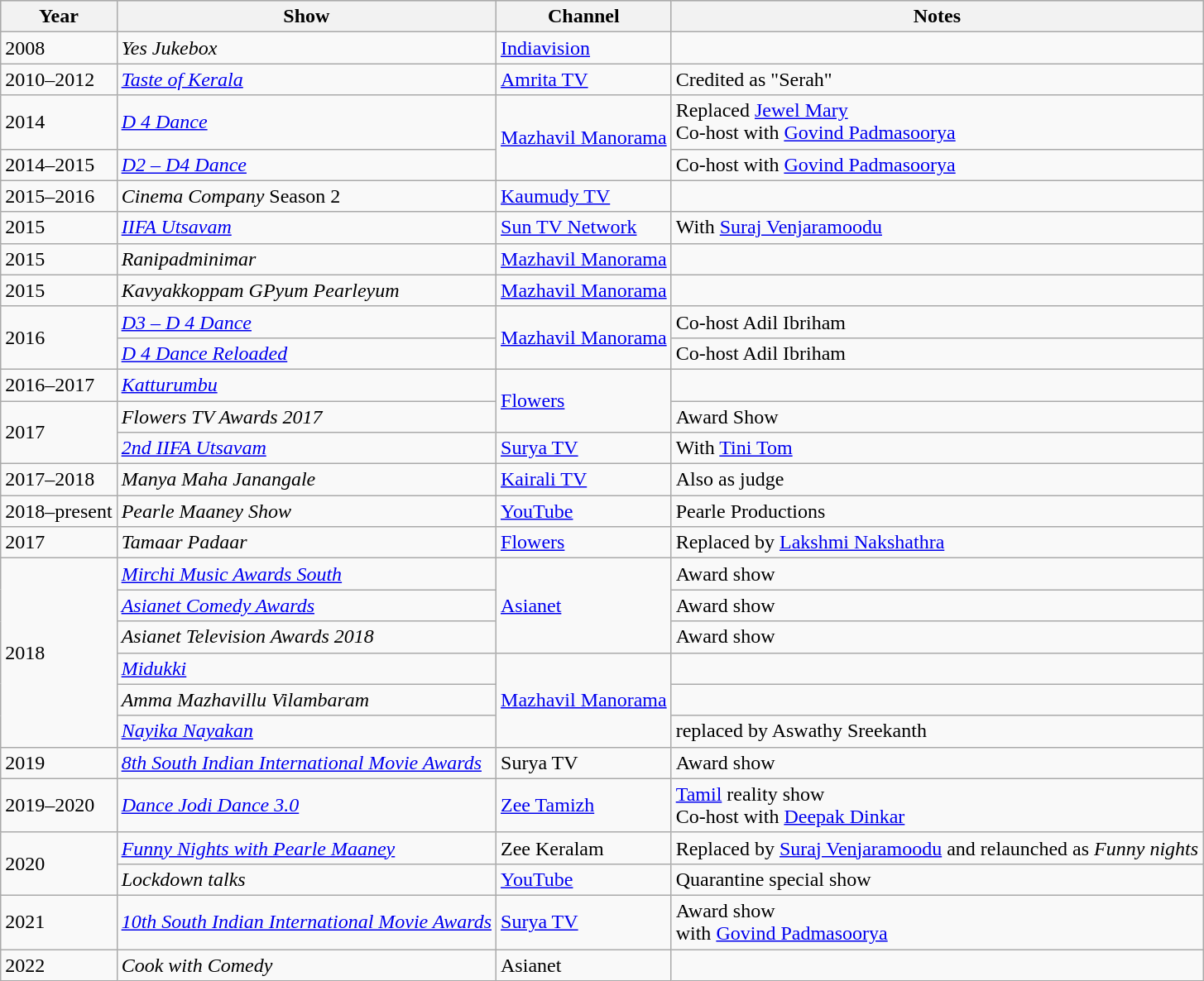<table class="wikitable sortable">
<tr style="background:#ccc; text-align:center;">
<th>Year</th>
<th>Show</th>
<th>Channel</th>
<th>Notes</th>
</tr>
<tr>
<td>2008</td>
<td><em>Yes Jukebox</em></td>
<td><a href='#'>Indiavision</a></td>
<td></td>
</tr>
<tr>
<td>2010–2012</td>
<td><em><a href='#'>Taste of Kerala</a></em></td>
<td><a href='#'>Amrita TV</a></td>
<td>Credited as "Serah"</td>
</tr>
<tr>
<td>2014</td>
<td><em><a href='#'>D 4 Dance</a></em></td>
<td rowspan=2><a href='#'>Mazhavil Manorama</a></td>
<td>Replaced <a href='#'>Jewel Mary</a><br>Co-host with <a href='#'>Govind Padmasoorya</a></td>
</tr>
<tr>
<td>2014–2015</td>
<td><em><a href='#'>D2 – D4 Dance</a></em></td>
<td>Co-host with <a href='#'>Govind Padmasoorya</a></td>
</tr>
<tr>
<td>2015–2016</td>
<td><em>Cinema Company</em> Season 2</td>
<td><a href='#'>Kaumudy TV</a></td>
<td></td>
</tr>
<tr>
<td>2015</td>
<td><em><a href='#'>IIFA Utsavam</a></em></td>
<td><a href='#'>Sun TV Network</a></td>
<td>With <a href='#'>Suraj Venjaramoodu</a></td>
</tr>
<tr>
<td>2015</td>
<td><em>Ranipadminimar</em></td>
<td><a href='#'>Mazhavil Manorama</a></td>
<td></td>
</tr>
<tr>
<td>2015</td>
<td><em>Kavyakkoppam GPyum Pearleyum</em></td>
<td><a href='#'>Mazhavil Manorama</a></td>
<td></td>
</tr>
<tr>
<td rowspan=2>2016</td>
<td><em><a href='#'>D3 – D 4 Dance</a></em></td>
<td rowspan =2><a href='#'>Mazhavil Manorama</a></td>
<td>Co-host Adil Ibriham</td>
</tr>
<tr>
<td><em><a href='#'>D 4 Dance Reloaded</a></em></td>
<td>Co-host Adil Ibriham</td>
</tr>
<tr>
<td>2016–2017</td>
<td><em><a href='#'>Katturumbu</a></em></td>
<td rowspan=2><a href='#'>Flowers</a></td>
<td></td>
</tr>
<tr>
<td rowspan=2>2017</td>
<td><em>Flowers TV Awards 2017</em></td>
<td>Award Show</td>
</tr>
<tr>
<td><em><a href='#'>2nd IIFA Utsavam</a></em></td>
<td><a href='#'>Surya TV</a></td>
<td>With <a href='#'>Tini Tom</a></td>
</tr>
<tr>
<td>2017–2018</td>
<td><em>Manya Maha Janangale</em></td>
<td><a href='#'>Kairali TV</a></td>
<td>Also as judge</td>
</tr>
<tr>
<td>2018–present</td>
<td><em>Pearle Maaney Show</em></td>
<td><a href='#'>YouTube</a></td>
<td>Pearle Productions</td>
</tr>
<tr>
<td>2017</td>
<td><em>Tamaar Padaar</em></td>
<td><a href='#'>Flowers</a></td>
<td>Replaced by <a href='#'>Lakshmi Nakshathra</a></td>
</tr>
<tr>
<td Rowspan=6>2018</td>
<td><em><a href='#'>Mirchi Music Awards South</a></em></td>
<td rowspan=3><a href='#'>Asianet</a></td>
<td>Award show</td>
</tr>
<tr>
<td><em><a href='#'>Asianet Comedy Awards</a></em></td>
<td>Award show</td>
</tr>
<tr>
<td><em>Asianet Television Awards 2018</em></td>
<td>Award show</td>
</tr>
<tr>
<td><em><a href='#'>Midukki</a></em></td>
<td rowspan=3><a href='#'>Mazhavil Manorama</a></td>
<td></td>
</tr>
<tr>
<td><em>Amma Mazhavillu Vilambaram</em></td>
<td></td>
</tr>
<tr>
<td><em><a href='#'>Nayika Nayakan</a></em></td>
<td>replaced by Aswathy Sreekanth</td>
</tr>
<tr>
<td>2019</td>
<td><em><a href='#'>8th South Indian International Movie Awards</a></em></td>
<td>Surya TV</td>
<td>Award show</td>
</tr>
<tr>
<td>2019–2020</td>
<td><em><a href='#'>Dance Jodi Dance 3.0</a></em></td>
<td><a href='#'>Zee Tamizh</a></td>
<td><a href='#'>Tamil</a> reality show<br>Co-host with <a href='#'>Deepak Dinkar</a></td>
</tr>
<tr>
<td rowspan=2>2020</td>
<td><em><a href='#'>Funny Nights with Pearle Maaney</a></em></td>
<td>Zee Keralam</td>
<td>Replaced by <a href='#'>Suraj Venjaramoodu</a> and relaunched as <em>Funny nights</em></td>
</tr>
<tr>
<td><em>Lockdown talks</em></td>
<td><a href='#'>YouTube</a></td>
<td>Quarantine special show</td>
</tr>
<tr>
<td>2021</td>
<td><em><a href='#'>10th South Indian International Movie Awards</a></em></td>
<td><a href='#'>Surya TV</a></td>
<td>Award show<br>with <a href='#'>Govind Padmasoorya</a></td>
</tr>
<tr>
<td>2022</td>
<td><em>Cook with Comedy </em></td>
<td>Asianet</td>
<td></td>
</tr>
</table>
